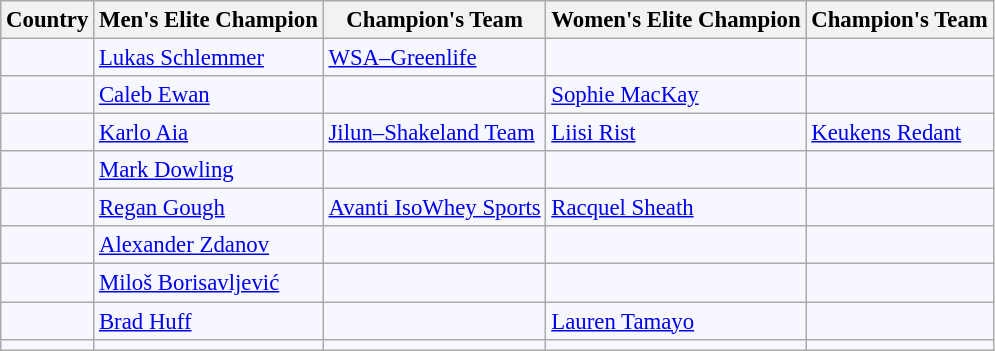<table class="wikitable sortable"  style="background:#f7f8ff; font-size:95%;">
<tr>
<th>Country</th>
<th>Men's Elite Champion</th>
<th>Champion's Team</th>
<th>Women's Elite Champion</th>
<th>Champion's Team</th>
</tr>
<tr style="text-align:left; vertical-align:top;">
<td></td>
<td><a href='#'>Lukas Schlemmer</a></td>
<td><a href='#'>WSA–Greenlife</a></td>
<td></td>
<td></td>
</tr>
<tr style="text-align:left; vertical-align:top;">
<td></td>
<td><a href='#'>Caleb Ewan</a></td>
<td></td>
<td><a href='#'>Sophie MacKay</a></td>
<td></td>
</tr>
<tr>
<td></td>
<td><a href='#'>Karlo Aia</a></td>
<td><a href='#'>Jilun–Shakeland Team</a></td>
<td><a href='#'>Liisi Rist</a></td>
<td><a href='#'>Keukens Redant</a></td>
</tr>
<tr>
<td></td>
<td><a href='#'>Mark Dowling</a></td>
<td></td>
<td></td>
<td></td>
</tr>
<tr>
<td></td>
<td><a href='#'>Regan Gough</a></td>
<td><a href='#'>Avanti IsoWhey Sports</a></td>
<td><a href='#'>Racquel Sheath</a></td>
<td></td>
</tr>
<tr>
<td></td>
<td><a href='#'>Alexander Zdanov</a></td>
<td></td>
<td></td>
<td></td>
</tr>
<tr>
<td></td>
<td><a href='#'>Miloš Borisavljević</a></td>
<td></td>
<td></td>
<td></td>
</tr>
<tr style="text-align:left; vertical-align:top;">
<td></td>
<td><a href='#'>Brad Huff</a></td>
<td></td>
<td><a href='#'>Lauren Tamayo</a></td>
<td></td>
</tr>
<tr style="text-align:left; vertical-align:top;">
<td></td>
<td></td>
<td></td>
<td></td>
<td></td>
</tr>
</table>
